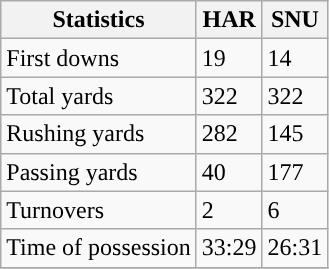<table class="wikitable" style="float: left;">
<tr>
<th>Statistics</th>
<th>HAR</th>
<th>SNU</th>
</tr>
<tr>
<td>First downs</td>
<td>19</td>
<td>14</td>
</tr>
<tr>
<td>Total yards</td>
<td>322</td>
<td>322</td>
</tr>
<tr>
<td>Rushing yards</td>
<td>282</td>
<td>145</td>
</tr>
<tr>
<td>Passing yards</td>
<td>40</td>
<td>177</td>
</tr>
<tr>
<td>Turnovers</td>
<td>2</td>
<td>6</td>
</tr>
<tr>
<td>Time of possession</td>
<td>33:29</td>
<td>26:31</td>
</tr>
<tr>
</tr>
</table>
